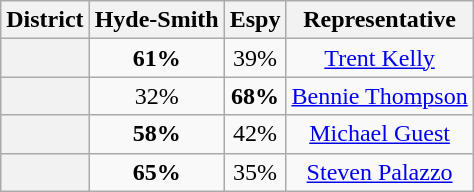<table class=wikitable>
<tr>
<th>District</th>
<th>Hyde-Smith</th>
<th>Espy</th>
<th>Representative</th>
</tr>
<tr align=center>
<th></th>
<td><strong>61%</strong></td>
<td>39%</td>
<td><a href='#'>Trent Kelly</a></td>
</tr>
<tr align=center>
<th></th>
<td>32%</td>
<td><strong>68%</strong></td>
<td><a href='#'>Bennie Thompson</a></td>
</tr>
<tr align=center>
<th></th>
<td><strong>58%</strong></td>
<td>42%</td>
<td><a href='#'>Michael Guest</a></td>
</tr>
<tr align=center>
<th></th>
<td><strong>65%</strong></td>
<td>35%</td>
<td><a href='#'>Steven Palazzo</a></td>
</tr>
</table>
